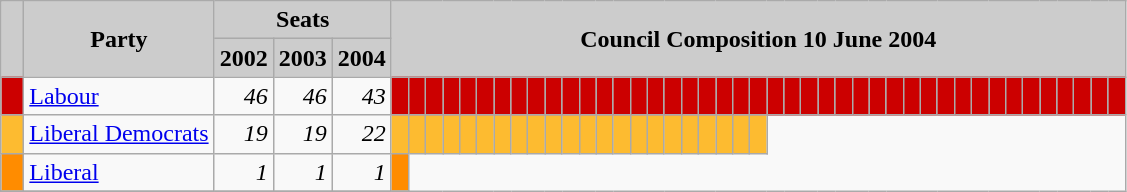<table class="wikitable">
<tr>
<th style="background:#ccc" rowspan="2">  </th>
<th style="background:#ccc" rowspan="2">Party</th>
<th style="background:#ccc" colspan="3">Seats</th>
<th style="background:#ccc" colspan="66" rowspan="2">Council Composition 10 June 2004</th>
</tr>
<tr>
<th style="background:#ccc">2002</th>
<th style="background:#ccc">2003</th>
<th style="background:#ccc">2004</th>
</tr>
<tr>
<td style="background:#c00"> </td>
<td><a href='#'>Labour</a></td>
<td style="text-align: right"><em>46</em></td>
<td style="text-align: right"><em>46</em></td>
<td style="text-align: right"><em>43</em></td>
<td style="background:#c00"> </td>
<td style="background:#c00"> </td>
<td style="background:#c00"> </td>
<td style="background:#c00"> </td>
<td style="background:#c00"> </td>
<td style="background:#c00"> </td>
<td style="background:#c00"> </td>
<td style="background:#c00"> </td>
<td style="background:#c00"> </td>
<td style="background:#c00"> </td>
<td style="background:#c00"> </td>
<td style="background:#c00"> </td>
<td style="background:#c00"> </td>
<td style="background:#c00"> </td>
<td style="background:#c00"> </td>
<td style="background:#c00"> </td>
<td style="background:#c00"> </td>
<td style="background:#c00"> </td>
<td style="background:#c00"> </td>
<td style="background:#c00"> </td>
<td style="background:#c00"> </td>
<td style="background:#c00"> </td>
<td style="background:#c00"> </td>
<td style="background:#c00"> </td>
<td style="background:#c00"> </td>
<td style="background:#c00"> </td>
<td style="background:#c00"> </td>
<td style="background:#c00"> </td>
<td style="background:#c00"> </td>
<td style="background:#c00"> </td>
<td style="background:#c00"> </td>
<td style="background:#c00"> </td>
<td style="background:#c00"> </td>
<td style="background:#c00"> </td>
<td style="background:#c00"> </td>
<td style="background:#c00"> </td>
<td style="background:#c00"> </td>
<td style="background:#c00"> </td>
<td style="background:#c00"> </td>
<td style="background:#c00"> </td>
<td style="background:#c00"> </td>
<td style="background:#c00"> </td>
<td style="background:#c00"> </td>
</tr>
<tr>
<td style="background:#FDBB30"> </td>
<td><a href='#'>Liberal Democrats</a></td>
<td style="text-align: right"><em>19</em></td>
<td style="text-align: right"><em>19</em></td>
<td style="text-align: right"><em>22</em></td>
<td style="background:#FDBB30"> </td>
<td style="background:#FDBB30"> </td>
<td style="background:#FDBB30"> </td>
<td style="background:#FDBB30"> </td>
<td style="background:#FDBB30"> </td>
<td style="background:#FDBB30"> </td>
<td style="background:#FDBB30"> </td>
<td style="background:#FDBB30"> </td>
<td style="background:#FDBB30"> </td>
<td style="background:#FDBB30"> </td>
<td style="background:#FDBB30"> </td>
<td style="background:#FDBB30"> </td>
<td style="background:#FDBB30"> </td>
<td style="background:#FDBB30"> </td>
<td style="background:#FDBB30"> </td>
<td style="background:#FDBB30"> </td>
<td style="background:#FDBB30"> </td>
<td style="background:#FDBB30"> </td>
<td style="background:#FDBB30"> </td>
<td style="background:#FDBB30"> </td>
<td style="background:#FDBB30"> </td>
<td style="background:#FDBB30"> </td>
</tr>
<tr>
<td style="background:darkorange"> </td>
<td><a href='#'>Liberal</a></td>
<td style="text-align: right"><em>1</em></td>
<td style="text-align: right"><em>1</em></td>
<td style="text-align: right"><em>1</em></td>
<td style="background:darkorange"> </td>
</tr>
<tr>
</tr>
</table>
